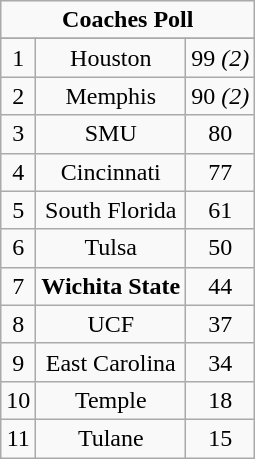<table class="wikitable">
<tr align="center">
<td align="center" Colspan="3"><strong>Coaches Poll</strong></td>
</tr>
<tr align="center">
</tr>
<tr align="center">
<td>1</td>
<td>Houston</td>
<td>99 <em>(2)</em></td>
</tr>
<tr align="center">
<td>2</td>
<td>Memphis</td>
<td>90 <em>(2)</em></td>
</tr>
<tr align="center">
<td>3</td>
<td>SMU</td>
<td>80</td>
</tr>
<tr align="center">
<td>4</td>
<td>Cincinnati</td>
<td>77</td>
</tr>
<tr align="center">
<td>5</td>
<td>South Florida</td>
<td>61</td>
</tr>
<tr align="center">
<td>6</td>
<td>Tulsa</td>
<td>50</td>
</tr>
<tr align="center">
<td>7</td>
<td><strong>Wichita State</strong></td>
<td>44</td>
</tr>
<tr align="center">
<td>8</td>
<td>UCF</td>
<td>37</td>
</tr>
<tr align="center">
<td>9</td>
<td>East Carolina</td>
<td>34</td>
</tr>
<tr align="center">
<td>10</td>
<td>Temple</td>
<td>18</td>
</tr>
<tr align="center">
<td>11</td>
<td>Tulane</td>
<td>15</td>
</tr>
</table>
